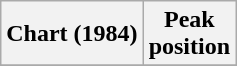<table class="wikitable plainrowheaders sortable">
<tr>
<th scope="col">Chart (1984)</th>
<th scope="col">Peak<br>position</th>
</tr>
<tr>
</tr>
</table>
